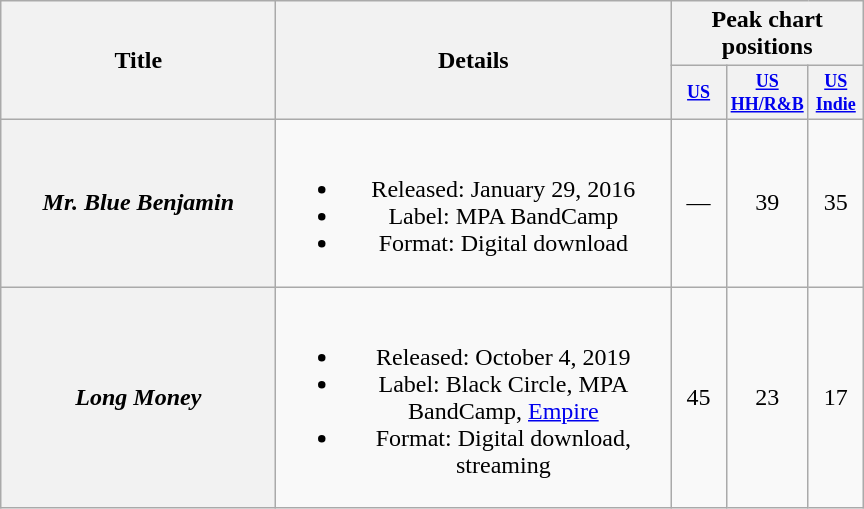<table class="wikitable plainrowheaders" style="text-align:center;">
<tr>
<th scope="col" rowspan="2" style="width:11em;">Title</th>
<th scope="col" rowspan="2" style="width:16em;">Details</th>
<th colspan="3" scope="col">Peak chart positions</th>
</tr>
<tr style="font-size:smaller;">
<th style="width:2.6em; font-size:90%;"><a href='#'>US</a><br></th>
<th style="width:2.6em; font-size:90%;"><a href='#'>US HH/R&B</a><br></th>
<th style="width:2.6em; font-size:90%;"><a href='#'>US Indie</a><br></th>
</tr>
<tr>
<th scope="row"><em>Mr. Blue Benjamin</em></th>
<td><br><ul><li>Released: January 29, 2016</li><li>Label: MPA BandCamp</li><li>Format: Digital download</li></ul></td>
<td>—</td>
<td>39</td>
<td>35</td>
</tr>
<tr>
<th scope="row"><em>Long Money</em><br></th>
<td><br><ul><li>Released: October 4, 2019</li><li>Label: Black Circle, MPA BandCamp, <a href='#'>Empire</a></li><li>Format: Digital download, streaming</li></ul></td>
<td>45</td>
<td>23</td>
<td>17</td>
</tr>
</table>
